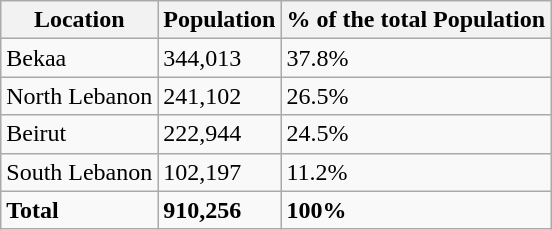<table class="wikitable">
<tr>
<th>Location</th>
<th>Population</th>
<th>% of the total Population</th>
</tr>
<tr>
<td>Bekaa</td>
<td>344,013</td>
<td>37.8%</td>
</tr>
<tr>
<td>North Lebanon</td>
<td>241,102</td>
<td>26.5%</td>
</tr>
<tr>
<td>Beirut</td>
<td>222,944</td>
<td>24.5%</td>
</tr>
<tr>
<td>South Lebanon</td>
<td>102,197</td>
<td>11.2%</td>
</tr>
<tr>
<td><strong>Total</strong></td>
<td><strong>910,256</strong></td>
<td><strong>100%</strong></td>
</tr>
</table>
